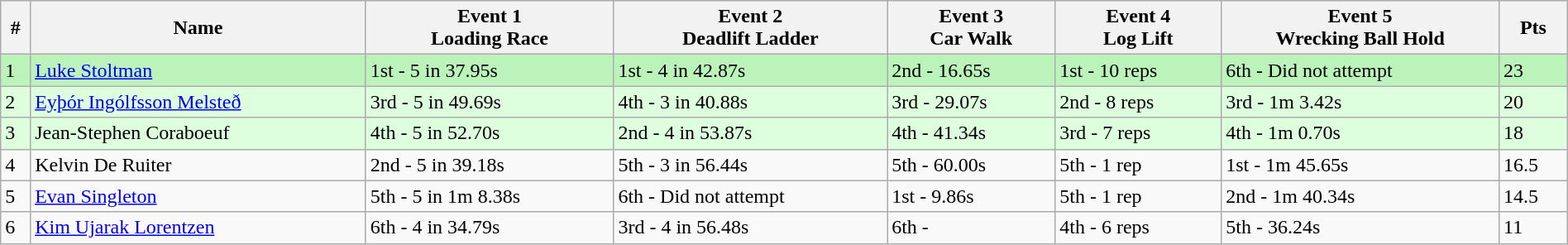<table class="wikitable sortable" style="display: inline-table;width: 100%;">
<tr>
<th>#</th>
<th>Name</th>
<th>Event 1<br>Loading Race</th>
<th>Event 2<br>Deadlift Ladder</th>
<th>Event 3<br>Car Walk</th>
<th>Event 4<br>Log Lift</th>
<th>Event 5<br>Wrecking Ball Hold</th>
<th>Pts</th>
</tr>
<tr bgcolor=bbf3bb>
<td>1</td>
<td> <a href='#'>Luke Stoltman</a></td>
<td>1st - 5 in 37.95s</td>
<td>1st - 4 in 42.87s</td>
<td>2nd - 16.65s</td>
<td>1st - 10 reps</td>
<td>6th - Did not attempt</td>
<td>23</td>
</tr>
<tr bgcolor=ddffdd>
<td>2</td>
<td> <a href='#'>Eyþór Ingólfsson Melsteð</a></td>
<td>3rd - 5 in 49.69s</td>
<td>4th - 3 in 40.88s</td>
<td>3rd - 29.07s</td>
<td>2nd - 8 reps</td>
<td>3rd - 1m 3.42s</td>
<td>20</td>
</tr>
<tr bgcolor=ddffdd>
<td>3</td>
<td> Jean-Stephen Coraboeuf</td>
<td>4th - 5 in 52.70s</td>
<td>2nd - 4 in 53.87s</td>
<td>4th - 41.34s</td>
<td>3rd - 7 reps</td>
<td>4th - 1m 0.70s</td>
<td>18</td>
</tr>
<tr>
<td>4</td>
<td> Kelvin De Ruiter</td>
<td>2nd - 5 in 39.18s</td>
<td>5th - 3 in 56.44s</td>
<td>5th - 60.00s</td>
<td>5th - 1 rep</td>
<td>1st - 1m 45.65s</td>
<td>16.5</td>
</tr>
<tr>
<td>5</td>
<td> <a href='#'>Evan Singleton</a></td>
<td>5th - 5 in 1m 8.38s</td>
<td>6th - Did not attempt</td>
<td>1st - 9.86s</td>
<td>5th - 1 rep</td>
<td>2nd - 1m 40.34s</td>
<td>14.5</td>
</tr>
<tr>
<td>6</td>
<td> <a href='#'>Kim Ujarak Lorentzen</a></td>
<td>6th - 4 in 34.79s</td>
<td>3rd - 4 in 56.48s</td>
<td>6th - </td>
<td>4th - 6 reps</td>
<td>5th - 36.24s</td>
<td>11</td>
</tr>
</table>
